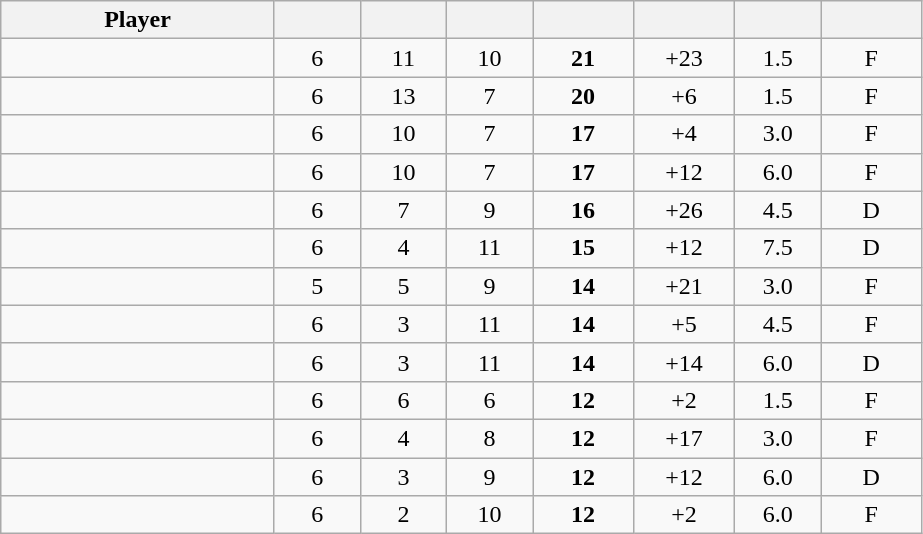<table class="wikitable sortable" style="text-align:center;">
<tr>
<th width="175px">Player</th>
<th width="50px"></th>
<th width="50px"></th>
<th width="50px"></th>
<th width="60px"></th>
<th width="60px"></th>
<th width="50px"></th>
<th width="60px"></th>
</tr>
<tr>
<td align="left"> </td>
<td>6</td>
<td>11</td>
<td>10</td>
<td><strong>21</strong></td>
<td>+23</td>
<td>1.5</td>
<td>F</td>
</tr>
<tr>
<td align="left"> </td>
<td>6</td>
<td>13</td>
<td>7</td>
<td><strong>20</strong></td>
<td>+6</td>
<td>1.5</td>
<td>F</td>
</tr>
<tr>
<td align="left"> </td>
<td>6</td>
<td>10</td>
<td>7</td>
<td><strong>17</strong></td>
<td>+4</td>
<td>3.0</td>
<td>F</td>
</tr>
<tr>
<td align="left"> </td>
<td>6</td>
<td>10</td>
<td>7</td>
<td><strong>17</strong></td>
<td>+12</td>
<td>6.0</td>
<td>F</td>
</tr>
<tr>
<td align="left"> </td>
<td>6</td>
<td>7</td>
<td>9</td>
<td><strong>16</strong></td>
<td>+26</td>
<td>4.5</td>
<td>D</td>
</tr>
<tr>
<td align="left"> </td>
<td>6</td>
<td>4</td>
<td>11</td>
<td><strong>15</strong></td>
<td>+12</td>
<td>7.5</td>
<td>D</td>
</tr>
<tr>
<td align="left"> </td>
<td>5</td>
<td>5</td>
<td>9</td>
<td><strong>14</strong></td>
<td>+21</td>
<td>3.0</td>
<td>F</td>
</tr>
<tr>
<td align="left"> </td>
<td>6</td>
<td>3</td>
<td>11</td>
<td><strong>14</strong></td>
<td>+5</td>
<td>4.5</td>
<td>F</td>
</tr>
<tr>
<td align="left"> </td>
<td>6</td>
<td>3</td>
<td>11</td>
<td><strong>14</strong></td>
<td>+14</td>
<td>6.0</td>
<td>D</td>
</tr>
<tr>
<td align="left"> </td>
<td>6</td>
<td>6</td>
<td>6</td>
<td><strong>12</strong></td>
<td>+2</td>
<td>1.5</td>
<td>F</td>
</tr>
<tr>
<td align="left"> </td>
<td>6</td>
<td>4</td>
<td>8</td>
<td><strong>12</strong></td>
<td>+17</td>
<td>3.0</td>
<td>F</td>
</tr>
<tr>
<td align="left"> </td>
<td>6</td>
<td>3</td>
<td>9</td>
<td><strong>12</strong></td>
<td>+12</td>
<td>6.0</td>
<td>D</td>
</tr>
<tr>
<td align="left"> </td>
<td>6</td>
<td>2</td>
<td>10</td>
<td><strong>12</strong></td>
<td>+2</td>
<td>6.0</td>
<td>F</td>
</tr>
</table>
